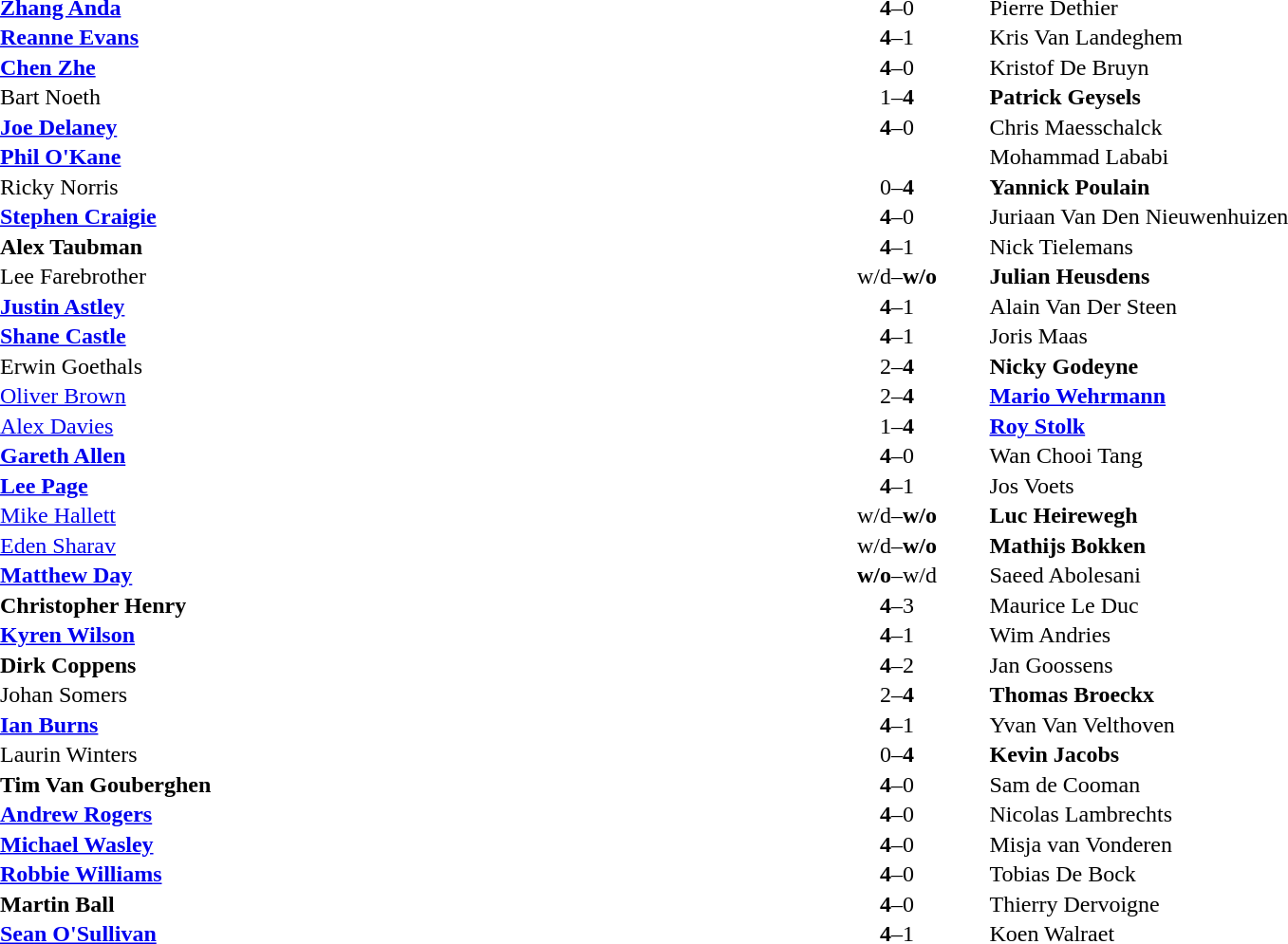<table width="100%" cellspacing="1">
<tr>
<th width=45%></th>
<th width=10%></th>
<th width=45%></th>
</tr>
<tr>
<td> <strong><a href='#'>Zhang Anda</a></strong></td>
<td align="center"><strong>4</strong>–0</td>
<td> Pierre Dethier</td>
</tr>
<tr>
<td> <strong><a href='#'>Reanne Evans</a></strong></td>
<td align="center"><strong>4</strong>–1</td>
<td> Kris Van Landeghem</td>
</tr>
<tr>
<td> <strong><a href='#'>Chen Zhe</a></strong></td>
<td align="center"><strong>4</strong>–0</td>
<td> Kristof De Bruyn</td>
</tr>
<tr>
<td> Bart Noeth</td>
<td align="center">1–<strong>4</strong></td>
<td> <strong>Patrick Geysels</strong></td>
</tr>
<tr>
<td> <strong><a href='#'>Joe Delaney</a></strong></td>
<td align="center"><strong>4</strong>–0</td>
<td> Chris Maesschalck</td>
</tr>
<tr>
<td> <strong><a href='#'>Phil O'Kane</a></strong></td>
<td align="center"></td>
<td> Mohammad Lababi</td>
</tr>
<tr>
<td> Ricky Norris</td>
<td align="center">0–<strong>4</strong></td>
<td> <strong>Yannick Poulain</strong></td>
</tr>
<tr>
<td> <strong><a href='#'>Stephen Craigie</a></strong></td>
<td align="center"><strong>4</strong>–0</td>
<td> Juriaan Van Den Nieuwenhuizen</td>
</tr>
<tr>
<td> <strong>Alex Taubman</strong></td>
<td align="center"><strong>4</strong>–1</td>
<td> Nick Tielemans</td>
</tr>
<tr>
<td> Lee Farebrother</td>
<td align="center">w/d–<strong>w/o</strong></td>
<td> <strong>Julian Heusdens</strong></td>
</tr>
<tr>
<td> <strong><a href='#'>Justin Astley</a></strong></td>
<td align="center"><strong>4</strong>–1</td>
<td> Alain Van Der Steen</td>
</tr>
<tr>
<td> <strong><a href='#'>Shane Castle</a></strong></td>
<td align="center"><strong>4</strong>–1</td>
<td> Joris Maas</td>
</tr>
<tr>
<td> Erwin Goethals</td>
<td align="center">2–<strong>4</strong></td>
<td> <strong>Nicky Godeyne</strong></td>
</tr>
<tr>
<td> <a href='#'>Oliver Brown</a></td>
<td align="center">2–<strong>4</strong></td>
<td> <strong><a href='#'>Mario Wehrmann</a></strong></td>
</tr>
<tr>
<td> <a href='#'>Alex Davies</a></td>
<td align="center">1–<strong>4</strong></td>
<td> <strong><a href='#'>Roy Stolk</a></strong></td>
</tr>
<tr>
<td> <strong><a href='#'>Gareth Allen</a></strong></td>
<td align="center"><strong>4</strong>–0</td>
<td> Wan Chooi Tang</td>
</tr>
<tr>
<td> <strong><a href='#'>Lee Page</a></strong></td>
<td align="center"><strong>4</strong>–1</td>
<td> Jos Voets</td>
</tr>
<tr>
<td> <a href='#'>Mike Hallett</a></td>
<td align="center">w/d–<strong>w/o</strong></td>
<td> <strong>Luc Heirewegh</strong></td>
</tr>
<tr>
<td> <a href='#'>Eden Sharav</a></td>
<td align="center">w/d–<strong>w/o</strong></td>
<td> <strong>Mathijs Bokken</strong></td>
</tr>
<tr>
<td> <strong><a href='#'>Matthew Day</a></strong></td>
<td align="center"><strong>w/o</strong>–w/d</td>
<td> Saeed Abolesani</td>
</tr>
<tr>
<td> <strong>Christopher Henry</strong></td>
<td align="center"><strong>4</strong>–3</td>
<td> Maurice Le Duc</td>
</tr>
<tr>
<td> <strong><a href='#'>Kyren Wilson</a></strong></td>
<td align="center"><strong>4</strong>–1</td>
<td> Wim Andries</td>
</tr>
<tr>
<td> <strong>Dirk Coppens</strong></td>
<td align="center"><strong>4</strong>–2</td>
<td> Jan Goossens</td>
</tr>
<tr>
<td> Johan Somers</td>
<td align="center">2–<strong>4</strong></td>
<td> <strong>Thomas Broeckx</strong></td>
</tr>
<tr>
<td> <strong><a href='#'>Ian Burns</a></strong></td>
<td align="center"><strong>4</strong>–1</td>
<td> Yvan Van Velthoven</td>
</tr>
<tr>
<td> Laurin Winters</td>
<td align="center">0–<strong>4</strong></td>
<td> <strong>Kevin Jacobs</strong></td>
</tr>
<tr>
<td> <strong>Tim Van Gouberghen</strong></td>
<td align="center"><strong>4</strong>–0</td>
<td> Sam de Cooman</td>
</tr>
<tr>
<td> <strong><a href='#'>Andrew Rogers</a></strong></td>
<td align="center"><strong>4</strong>–0</td>
<td> Nicolas Lambrechts</td>
</tr>
<tr>
<td> <strong><a href='#'>Michael Wasley</a></strong></td>
<td align="center"><strong>4</strong>–0</td>
<td> Misja van Vonderen</td>
</tr>
<tr>
<td> <strong><a href='#'>Robbie Williams</a></strong></td>
<td align="center"><strong>4</strong>–0</td>
<td> Tobias De Bock</td>
</tr>
<tr>
<td> <strong>Martin Ball</strong></td>
<td align="center"><strong>4</strong>–0</td>
<td> Thierry Dervoigne</td>
</tr>
<tr>
<td> <strong><a href='#'>Sean O'Sullivan</a></strong></td>
<td align="center"><strong>4</strong>–1</td>
<td> Koen Walraet</td>
</tr>
</table>
